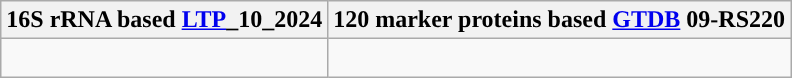<table class="wikitable">
<tr>
<th colspan=1>16S rRNA based <a href='#'>LTP</a>_10_2024</th>
<th colspan=1>120 marker proteins based <a href='#'>GTDB</a> 09-RS220</th>
</tr>
<tr>
<td style="vertical-align:top"><br></td>
<td><br></td>
</tr>
</table>
